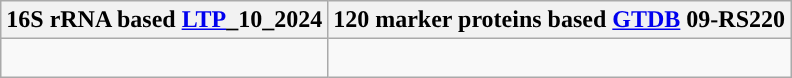<table class="wikitable">
<tr>
<th colspan=1>16S rRNA based <a href='#'>LTP</a>_10_2024</th>
<th colspan=1>120 marker proteins based <a href='#'>GTDB</a> 09-RS220</th>
</tr>
<tr>
<td style="vertical-align:top"><br></td>
<td><br></td>
</tr>
</table>
